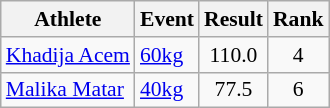<table class=wikitable style="font-size:90%">
<tr>
<th>Athlete</th>
<th>Event</th>
<th>Result</th>
<th>Rank</th>
</tr>
<tr>
<td><a href='#'>Khadija Acem</a></td>
<td><a href='#'>60kg</a></td>
<td style="text-align:center;">110.0</td>
<td style="text-align:center;">4</td>
</tr>
<tr>
<td><a href='#'>Malika Matar</a></td>
<td><a href='#'>40kg</a></td>
<td style="text-align:center;">77.5</td>
<td style="text-align:center;">6</td>
</tr>
</table>
